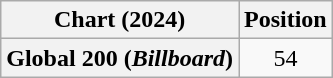<table class="wikitable sortable plainrowheaders" style="text-align:center">
<tr>
<th scope="col">Chart (2024)</th>
<th scope="col">Position</th>
</tr>
<tr>
<th scope="row">Global 200 (<em>Billboard</em>)</th>
<td>54</td>
</tr>
</table>
